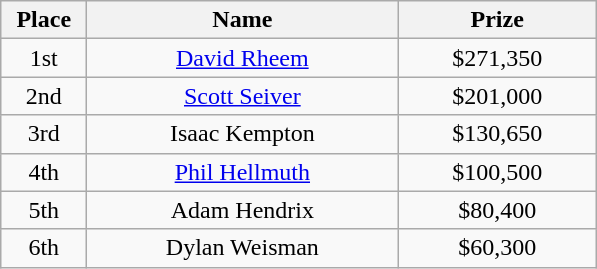<table class="wikitable">
<tr>
<th width="50">Place</th>
<th width="200">Name</th>
<th width="125">Prize</th>
</tr>
<tr>
<td align="center">1st</td>
<td align="center"> <a href='#'>David Rheem</a></td>
<td align="center">$271,350</td>
</tr>
<tr>
<td align="center">2nd</td>
<td align="center"> <a href='#'>Scott Seiver</a></td>
<td align="center">$201,000</td>
</tr>
<tr>
<td align="center">3rd</td>
<td align="center"> Isaac Kempton</td>
<td align="center">$130,650</td>
</tr>
<tr>
<td align="center">4th</td>
<td align="center"> <a href='#'>Phil Hellmuth</a></td>
<td align="center">$100,500</td>
</tr>
<tr>
<td align="center">5th</td>
<td align="center"> Adam Hendrix</td>
<td align="center">$80,400</td>
</tr>
<tr>
<td align="center">6th</td>
<td align="center"> Dylan Weisman</td>
<td align="center">$60,300</td>
</tr>
</table>
